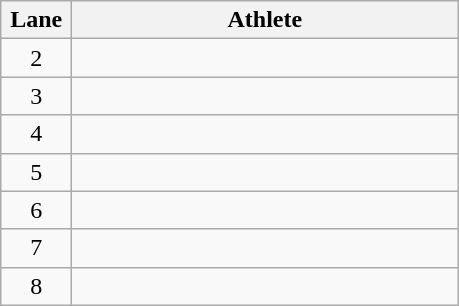<table class="wikitable sortable" style="text-align:center">
<tr>
<th width=40>Lane</th>
<th width=250>Athlete</th>
</tr>
<tr>
<td>2</td>
<td align=left></td>
</tr>
<tr>
<td>3</td>
<td align=left></td>
</tr>
<tr>
<td>4</td>
<td align=left></td>
</tr>
<tr>
<td>5</td>
<td align=left></td>
</tr>
<tr>
<td>6</td>
<td align=left></td>
</tr>
<tr>
<td>7</td>
<td align=left></td>
</tr>
<tr>
<td>8</td>
<td align=left></td>
</tr>
</table>
